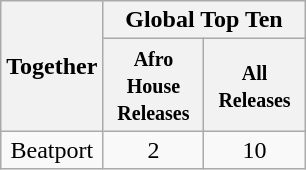<table class="wikitable">
<tr>
<th rowspan="2">Together</th>
<th colspan="6">Global Top Ten</th>
</tr>
<tr>
<th width="60"><small>Afro House Releases</small></th>
<th width="60"><small>All Releases</small></th>
</tr>
<tr>
<td align="center" style="color: black;">Beatport</td>
<td align="center" style="color: black;">2</td>
<td align="center" style="color: black;">10</td>
</tr>
</table>
